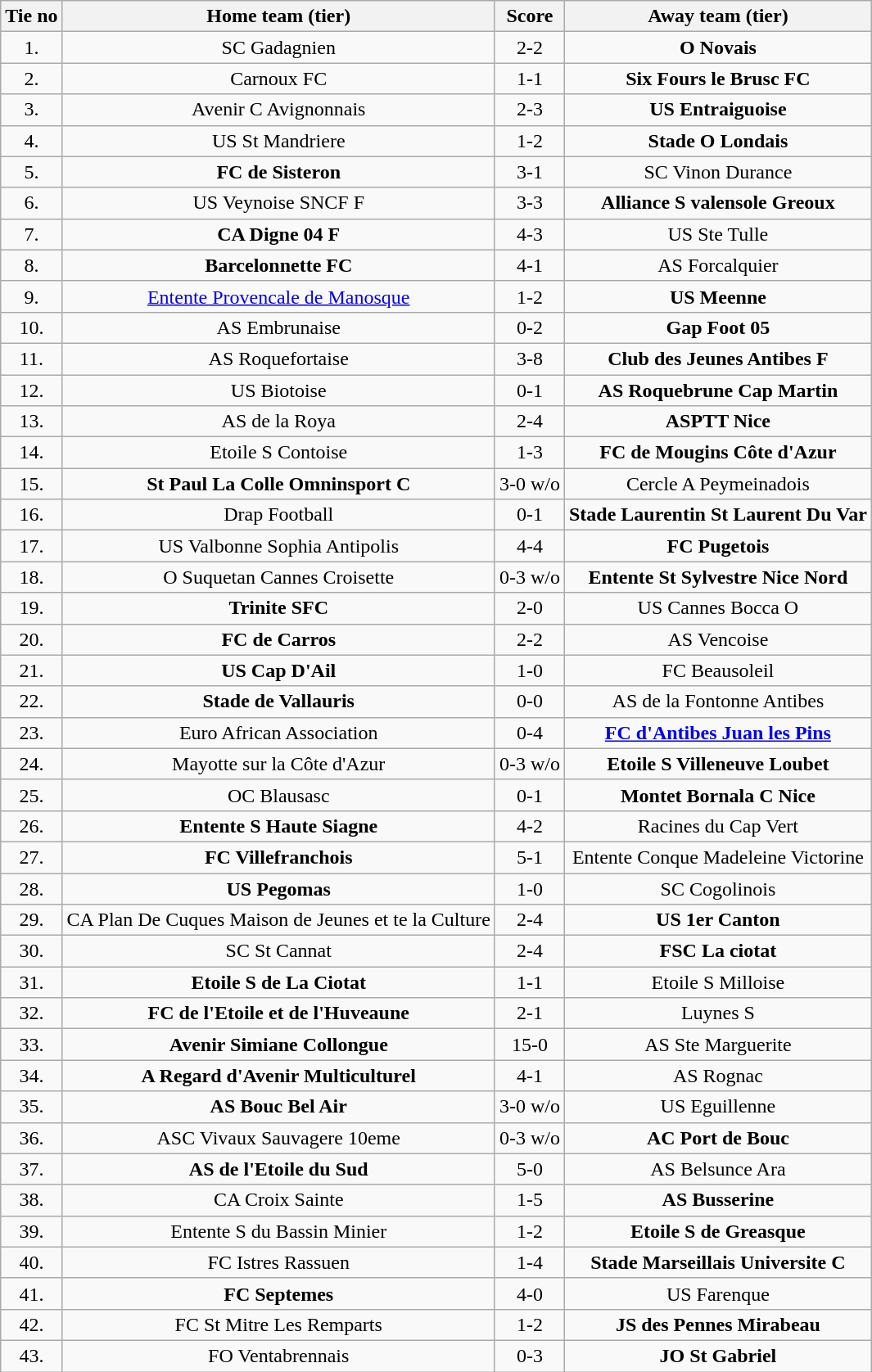<table class="wikitable" style="text-align: center">
<tr>
<th>Tie no</th>
<th>Home team (tier)</th>
<th>Score</th>
<th>Away team (tier)</th>
</tr>
<tr>
<td>1.</td>
<td>SC Gadagnien</td>
<td>2-2 </td>
<td><strong>O Novais</strong></td>
</tr>
<tr>
<td>2.</td>
<td>Carnoux FC</td>
<td>1-1 </td>
<td><strong>Six Fours le Brusc FC</strong></td>
</tr>
<tr>
<td>3.</td>
<td>Avenir C Avignonnais</td>
<td>2-3</td>
<td><strong>US Entraiguoise</strong></td>
</tr>
<tr>
<td>4.</td>
<td>US St Mandriere</td>
<td>1-2</td>
<td><strong>Stade O Londais</strong></td>
</tr>
<tr>
<td>5.</td>
<td><strong>FC de Sisteron</strong></td>
<td>3-1 </td>
<td>SC Vinon Durance</td>
</tr>
<tr>
<td>6.</td>
<td>US Veynoise SNCF F</td>
<td>3-3 </td>
<td><strong>Alliance S valensole Greoux</strong></td>
</tr>
<tr>
<td>7.</td>
<td><strong>CA Digne 04 F</strong></td>
<td>4-3</td>
<td>US Ste Tulle</td>
</tr>
<tr>
<td>8.</td>
<td><strong>Barcelonnette FC</strong></td>
<td>4-1</td>
<td>AS Forcalquier</td>
</tr>
<tr>
<td>9.</td>
<td><a href='#'>Entente Provencale de Manosque</a></td>
<td>1-2</td>
<td><strong>US Meenne</strong></td>
</tr>
<tr>
<td>10.</td>
<td>AS Embrunaise</td>
<td>0-2</td>
<td><strong>Gap Foot 05</strong></td>
</tr>
<tr>
<td>11.</td>
<td>AS Roquefortaise</td>
<td>3-8</td>
<td><strong>Club des Jeunes Antibes F</strong></td>
</tr>
<tr>
<td>12.</td>
<td>US Biotoise</td>
<td>0-1</td>
<td><strong>AS Roquebrune Cap Martin</strong></td>
</tr>
<tr>
<td>13.</td>
<td>AS de la Roya</td>
<td>2-4</td>
<td><strong>ASPTT Nice</strong></td>
</tr>
<tr>
<td>14.</td>
<td>Etoile S Contoise</td>
<td>1-3</td>
<td><strong>FC de Mougins Côte d'Azur</strong></td>
</tr>
<tr>
<td>15.</td>
<td><strong>St Paul La Colle Omninsport C</strong></td>
<td>3-0 w/o</td>
<td>Cercle A Peymeinadois</td>
</tr>
<tr>
<td>16.</td>
<td>Drap Football</td>
<td>0-1 </td>
<td><strong>Stade Laurentin St Laurent Du Var</strong></td>
</tr>
<tr>
<td>17.</td>
<td>US Valbonne Sophia Antipolis</td>
<td>4-4 </td>
<td><strong>FC Pugetois</strong></td>
</tr>
<tr>
<td>18.</td>
<td>O Suquetan Cannes Croisette</td>
<td>0-3 w/o</td>
<td><strong>Entente St Sylvestre Nice Nord</strong></td>
</tr>
<tr>
<td>19.</td>
<td><strong>Trinite SFC</strong></td>
<td>2-0</td>
<td>US Cannes Bocca O</td>
</tr>
<tr>
<td>20.</td>
<td><strong>FC de Carros</strong></td>
<td>2-2 </td>
<td>AS Vencoise</td>
</tr>
<tr>
<td>21.</td>
<td><strong>US Cap D'Ail</strong></td>
<td>1-0</td>
<td>FC Beausoleil</td>
</tr>
<tr>
<td>22.</td>
<td><strong>Stade de Vallauris</strong></td>
<td>0-0 </td>
<td>AS de la Fontonne Antibes</td>
</tr>
<tr>
<td>23.</td>
<td>Euro African Association</td>
<td>0-4</td>
<td><strong><a href='#'>FC d'Antibes Juan les Pins</a></strong></td>
</tr>
<tr>
<td>24.</td>
<td>Mayotte sur la Côte d'Azur</td>
<td>0-3 w/o</td>
<td><strong>Etoile S Villeneuve Loubet</strong></td>
</tr>
<tr>
<td>25.</td>
<td>OC Blausasc</td>
<td>0-1</td>
<td><strong>Montet Bornala C Nice</strong></td>
</tr>
<tr>
<td>26.</td>
<td><strong>Entente S Haute Siagne</strong></td>
<td>4-2</td>
<td>Racines du Cap Vert</td>
</tr>
<tr>
<td>27.</td>
<td><strong>FC Villefranchois</strong></td>
<td>5-1</td>
<td>Entente Conque Madeleine Victorine</td>
</tr>
<tr>
<td>28.</td>
<td><strong>US Pegomas</strong></td>
<td>1-0</td>
<td>SC Cogolinois</td>
</tr>
<tr>
<td>29.</td>
<td>CA Plan De Cuques Maison de Jeunes et te la Culture</td>
<td>2-4 </td>
<td><strong>US 1er Canton</strong></td>
</tr>
<tr>
<td>30.</td>
<td>SC St Cannat</td>
<td>2-4 </td>
<td><strong>FSC La ciotat</strong></td>
</tr>
<tr>
<td>31.</td>
<td><strong>Etoile S de La Ciotat</strong></td>
<td>1-1 </td>
<td>Etoile S Milloise</td>
</tr>
<tr>
<td>32.</td>
<td><strong>FC de l'Etoile et de l'Huveaune</strong></td>
<td>2-1</td>
<td>Luynes S</td>
</tr>
<tr>
<td>33.</td>
<td><strong>Avenir Simiane Collongue</strong></td>
<td>15-0</td>
<td>AS Ste Marguerite</td>
</tr>
<tr>
<td>34.</td>
<td><strong>A Regard d'Avenir Multiculturel</strong></td>
<td>4-1</td>
<td>AS Rognac</td>
</tr>
<tr>
<td>35.</td>
<td><strong>AS Bouc Bel Air</strong></td>
<td>3-0 w/o</td>
<td>US Eguillenne</td>
</tr>
<tr>
<td>36.</td>
<td>ASC Vivaux Sauvagere 10eme</td>
<td>0-3 w/o</td>
<td><strong>AC Port de Bouc</strong></td>
</tr>
<tr>
<td>37.</td>
<td><strong>AS de l'Etoile du Sud</strong></td>
<td>5-0</td>
<td>AS Belsunce Ara</td>
</tr>
<tr>
<td>38.</td>
<td>CA Croix Sainte</td>
<td>1-5</td>
<td><strong>AS Busserine</strong></td>
</tr>
<tr>
<td>39.</td>
<td>Entente S du Bassin Minier</td>
<td>1-2</td>
<td><strong>Etoile S de Greasque</strong></td>
</tr>
<tr>
<td>40.</td>
<td>FC Istres Rassuen</td>
<td>1-4</td>
<td><strong>Stade Marseillais Universite C</strong></td>
</tr>
<tr>
<td>41.</td>
<td><strong>FC Septemes</strong></td>
<td>4-0</td>
<td>US Farenque</td>
</tr>
<tr>
<td>42.</td>
<td>FC St Mitre Les Remparts</td>
<td>1-2</td>
<td><strong>JS des Pennes Mirabeau</strong></td>
</tr>
<tr>
<td>43.</td>
<td>FO Ventabrennais</td>
<td>0-3</td>
<td><strong>JO St Gabriel</strong></td>
</tr>
</table>
